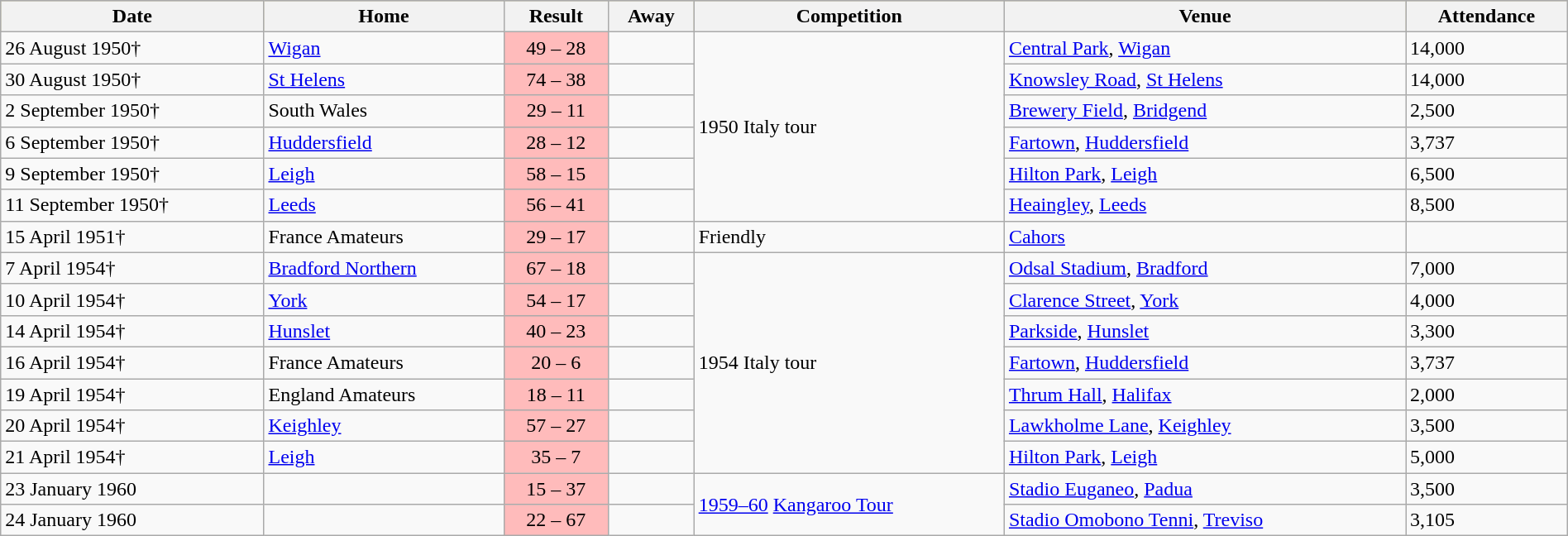<table class="wikitable" width=100%>
<tr bgcolor=#bdb76b>
<th>Date</th>
<th>Home</th>
<th>Result</th>
<th>Away</th>
<th>Competition</th>
<th>Venue</th>
<th>Attendance</th>
</tr>
<tr>
<td>26 August 1950†</td>
<td> <a href='#'>Wigan</a></td>
<td style="text-align: center; background: #FFBBBB;">49 – 28</td>
<td></td>
<td rowspan="6">1950 Italy tour</td>
<td><a href='#'>Central Park</a>, <a href='#'>Wigan</a></td>
<td>14,000</td>
</tr>
<tr>
<td>30 August 1950†</td>
<td> <a href='#'>St Helens</a></td>
<td style="text-align: center; background: #FFBBBB;">74 – 38</td>
<td></td>
<td><a href='#'>Knowsley Road</a>, <a href='#'>St Helens</a></td>
<td>14,000</td>
</tr>
<tr>
<td>2 September 1950†</td>
<td> South Wales</td>
<td style="text-align: center; background: #FFBBBB;">29 – 11</td>
<td></td>
<td><a href='#'>Brewery Field</a>, <a href='#'>Bridgend</a></td>
<td>2,500</td>
</tr>
<tr>
<td>6 September 1950†</td>
<td> <a href='#'>Huddersfield</a></td>
<td style="text-align: center; background: #FFBBBB;">28 – 12</td>
<td></td>
<td><a href='#'>Fartown</a>, <a href='#'>Huddersfield</a></td>
<td>3,737</td>
</tr>
<tr>
<td>9 September 1950†</td>
<td> <a href='#'>Leigh</a></td>
<td style="text-align: center; background: #FFBBBB;">58 – 15</td>
<td></td>
<td><a href='#'>Hilton Park</a>, <a href='#'>Leigh</a></td>
<td>6,500</td>
</tr>
<tr>
<td>11 September 1950†</td>
<td> <a href='#'>Leeds</a></td>
<td style="text-align: center; background: #FFBBBB;">56 – 41</td>
<td></td>
<td><a href='#'>Heaingley</a>, <a href='#'>Leeds</a></td>
<td>8,500</td>
</tr>
<tr>
<td>15 April 1951†</td>
<td> France Amateurs</td>
<td style="text-align: center; background: #FFBBBB;">29 – 17</td>
<td></td>
<td>Friendly</td>
<td><a href='#'>Cahors</a></td>
<td></td>
</tr>
<tr>
<td>7 April 1954†</td>
<td> <a href='#'>Bradford Northern</a></td>
<td style="text-align: center; background: #FFBBBB;">67 – 18</td>
<td></td>
<td rowspan="7">1954 Italy tour</td>
<td><a href='#'>Odsal Stadium</a>, <a href='#'>Bradford</a></td>
<td>7,000</td>
</tr>
<tr>
<td>10 April 1954†</td>
<td> <a href='#'>York</a></td>
<td style="text-align: center; background: #FFBBBB;">54 – 17</td>
<td></td>
<td><a href='#'>Clarence Street</a>, <a href='#'>York</a></td>
<td>4,000</td>
</tr>
<tr>
<td>14 April 1954†</td>
<td> <a href='#'>Hunslet</a></td>
<td style="text-align: center; background: #FFBBBB;">40 – 23</td>
<td></td>
<td><a href='#'>Parkside</a>,  <a href='#'>Hunslet</a></td>
<td>3,300</td>
</tr>
<tr>
<td>16 April 1954†</td>
<td> France Amateurs</td>
<td style="text-align: center; background: #FFBBBB;">20 – 6</td>
<td></td>
<td><a href='#'>Fartown</a>, <a href='#'>Huddersfield</a></td>
<td>3,737</td>
</tr>
<tr>
<td>19 April 1954†</td>
<td> England Amateurs</td>
<td style="text-align: center; background: #FFBBBB;">18 – 11</td>
<td></td>
<td><a href='#'>Thrum Hall</a>, <a href='#'>Halifax</a></td>
<td>2,000</td>
</tr>
<tr>
<td>20 April 1954†</td>
<td> <a href='#'>Keighley</a></td>
<td style="text-align: center; background: #FFBBBB;">57 – 27</td>
<td></td>
<td><a href='#'>Lawkholme Lane</a>, <a href='#'>Keighley</a></td>
<td>3,500</td>
</tr>
<tr>
<td>21 April 1954†</td>
<td> <a href='#'>Leigh</a></td>
<td style="text-align: center; background: #FFBBBB;">35 – 7</td>
<td></td>
<td><a href='#'>Hilton Park</a>, <a href='#'>Leigh</a></td>
<td>5,000</td>
</tr>
<tr>
<td>23 January 1960</td>
<td></td>
<td style="text-align: center; background: #FFBBBB;">15 – 37</td>
<td></td>
<td rowspan=2><a href='#'>1959–60</a> <a href='#'>Kangaroo Tour</a></td>
<td><a href='#'>Stadio Euganeo</a>, <a href='#'>Padua</a></td>
<td>3,500</td>
</tr>
<tr>
<td>24 January 1960</td>
<td></td>
<td style="text-align: center; background: #FFBBBB;">22 – 67</td>
<td></td>
<td><a href='#'>Stadio Omobono Tenni</a>, <a href='#'>Treviso</a></td>
<td>3,105</td>
</tr>
</table>
